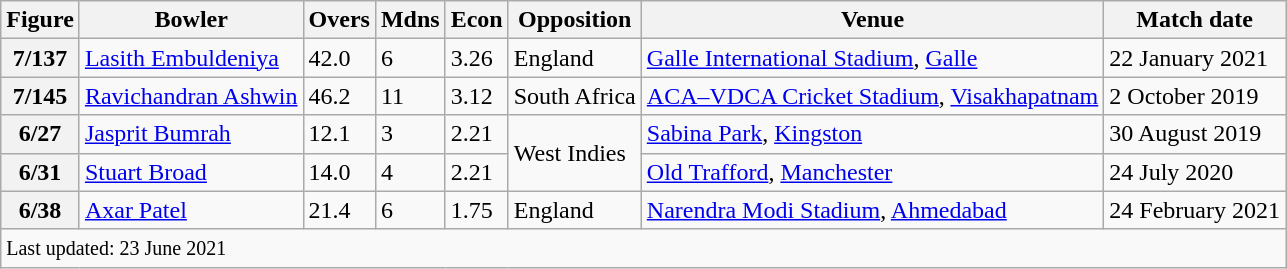<table class="wikitable sortable">
<tr>
<th>Figure</th>
<th>Bowler</th>
<th>Overs</th>
<th>Mdns</th>
<th>Econ</th>
<th>Opposition</th>
<th>Venue</th>
<th>Match date</th>
</tr>
<tr>
<th>7/137</th>
<td> <a href='#'>Lasith Embuldeniya</a></td>
<td>42.0</td>
<td>6</td>
<td>3.26</td>
<td> England</td>
<td><a href='#'>Galle International Stadium</a>, <a href='#'>Galle</a></td>
<td>22 January 2021</td>
</tr>
<tr>
<th>7/145</th>
<td> <a href='#'>Ravichandran Ashwin</a></td>
<td>46.2</td>
<td>11</td>
<td>3.12</td>
<td> South Africa</td>
<td><a href='#'>ACA–VDCA Cricket Stadium</a>, <a href='#'>Visakhapatnam</a></td>
<td>2 October 2019</td>
</tr>
<tr>
<th>6/27</th>
<td> <a href='#'>Jasprit Bumrah</a></td>
<td>12.1</td>
<td>3</td>
<td>2.21</td>
<td rowspan=2> West Indies</td>
<td><a href='#'>Sabina Park</a>, <a href='#'>Kingston</a></td>
<td>30 August 2019</td>
</tr>
<tr>
<th>6/31</th>
<td> <a href='#'>Stuart Broad</a></td>
<td>14.0</td>
<td>4</td>
<td>2.21</td>
<td><a href='#'>Old Trafford</a>, <a href='#'>Manchester</a></td>
<td>24 July 2020</td>
</tr>
<tr>
<th>6/38</th>
<td> <a href='#'>Axar Patel</a></td>
<td>21.4</td>
<td>6</td>
<td>1.75</td>
<td> England</td>
<td><a href='#'>Narendra Modi Stadium</a>, <a href='#'>Ahmedabad</a></td>
<td>24 February 2021</td>
</tr>
<tr class="sortbottom">
<td colspan=9><small> Last updated: 23 June 2021</small></td>
</tr>
</table>
